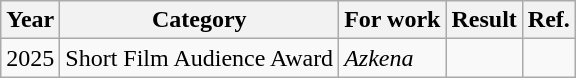<table class="wikitable sortable">
<tr>
<th>Year</th>
<th>Category</th>
<th>For work</th>
<th>Result</th>
<th>Ref.</th>
</tr>
<tr>
<td>2025</td>
<td>Short Film Audience Award</td>
<td><em>Azkena</em></td>
<td></td>
<td></td>
</tr>
</table>
